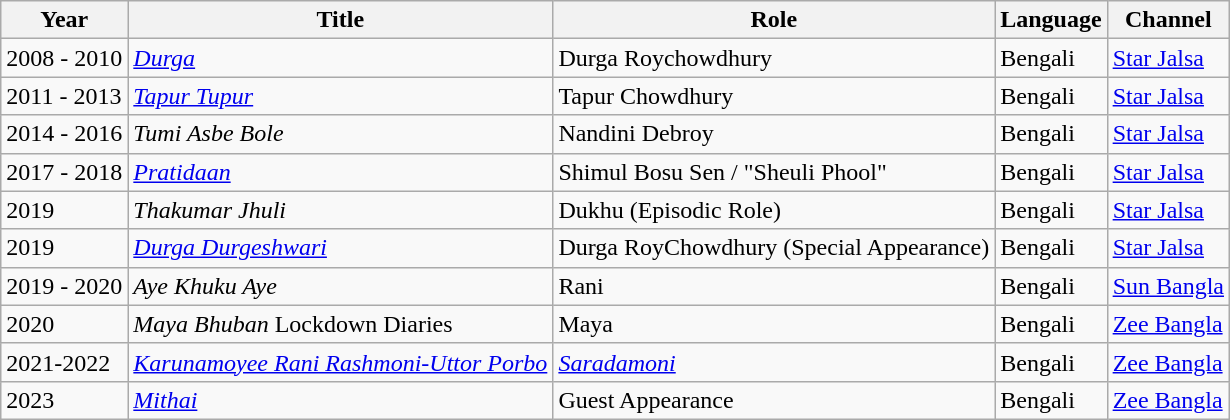<table class="wikitable">
<tr>
<th>Year</th>
<th>Title</th>
<th>Role</th>
<th>Language</th>
<th>Channel</th>
</tr>
<tr>
<td>2008 - 2010</td>
<td><em><a href='#'>Durga</a></em></td>
<td>Durga Roychowdhury</td>
<td>Bengali</td>
<td><a href='#'>Star Jalsa</a></td>
</tr>
<tr>
<td>2011 - 2013</td>
<td><em><a href='#'>Tapur Tupur</a></em></td>
<td>Tapur Chowdhury</td>
<td>Bengali</td>
<td><a href='#'>Star Jalsa</a></td>
</tr>
<tr>
<td>2014 - 2016</td>
<td><em>Tumi Asbe Bole</em></td>
<td>Nandini Debroy</td>
<td>Bengali</td>
<td><a href='#'>Star Jalsa</a></td>
</tr>
<tr>
<td>2017 - 2018</td>
<td><em><a href='#'>Pratidaan</a></em></td>
<td>Shimul Bosu Sen / "Sheuli Phool"</td>
<td>Bengali</td>
<td><a href='#'>Star Jalsa</a></td>
</tr>
<tr>
<td>2019</td>
<td><em>Thakumar Jhuli</em></td>
<td>Dukhu (Episodic Role)</td>
<td>Bengali</td>
<td><a href='#'>Star Jalsa</a></td>
</tr>
<tr>
<td>2019</td>
<td><em><a href='#'>Durga Durgeshwari</a></em></td>
<td>Durga RoyChowdhury (Special Appearance)</td>
<td>Bengali</td>
<td><a href='#'>Star Jalsa</a></td>
</tr>
<tr>
<td>2019 - 2020</td>
<td><em>Aye Khuku Aye</em></td>
<td>Rani</td>
<td>Bengali</td>
<td><a href='#'>Sun Bangla</a></td>
</tr>
<tr>
<td>2020</td>
<td><em>Maya Bhuban</em> Lockdown Diaries</td>
<td>Maya</td>
<td>Bengali</td>
<td><a href='#'>Zee Bangla</a></td>
</tr>
<tr>
<td>2021-2022</td>
<td><em> <a href='#'>Karunamoyee Rani Rashmoni-Uttor Porbo</a></em></td>
<td><em> <a href='#'>Saradamoni</a></em></td>
<td>Bengali</td>
<td><a href='#'>Zee Bangla</a></td>
</tr>
<tr>
<td>2023</td>
<td><em><a href='#'>Mithai</a></em></td>
<td>Guest Appearance</td>
<td>Bengali</td>
<td><a href='#'>Zee Bangla</a></td>
</tr>
</table>
